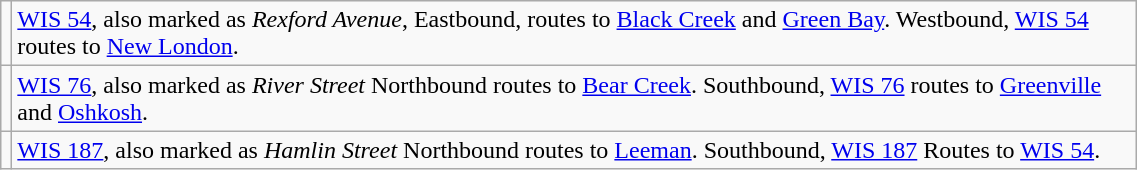<table class="wikitable" style="width:60%">
<tr>
<td></td>
<td><a href='#'>WIS 54</a>, also marked as <em>Rexford Avenue</em>, Eastbound, routes to <a href='#'>Black Creek</a> and <a href='#'>Green Bay</a>. Westbound, <a href='#'>WIS 54</a> routes to <a href='#'>New London</a>.</td>
</tr>
<tr>
<td></td>
<td><a href='#'>WIS 76</a>, also marked as <em>River Street</em> Northbound routes to <a href='#'>Bear Creek</a>. Southbound, <a href='#'>WIS 76</a> routes to <a href='#'>Greenville</a> and <a href='#'>Oshkosh</a>.</td>
</tr>
<tr>
<td></td>
<td><a href='#'>WIS 187</a>, also marked as <em>Hamlin Street</em> Northbound routes to <a href='#'>Leeman</a>. Southbound, <a href='#'>WIS 187</a> Routes to <a href='#'>WIS 54</a>.</td>
</tr>
</table>
